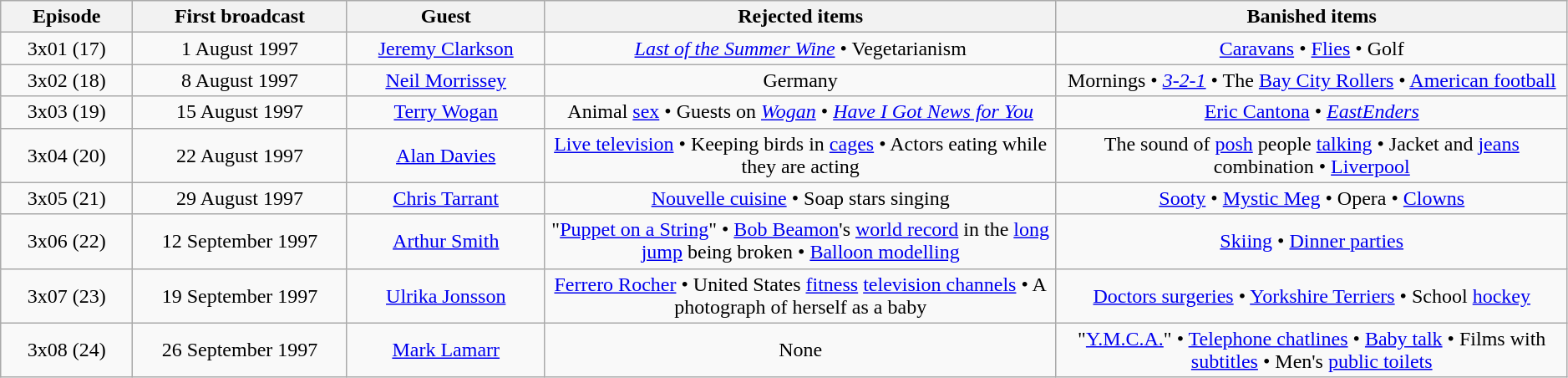<table class="wikitable"  style="width:99%; left:0 auto; text-align:center;">
<tr>
<th style="width:8%;">Episode</th>
<th style="width:13%;">First broadcast</th>
<th style="width:12%;">Guest</th>
<th style="width:31%;">Rejected items</th>
<th style="width:31%;">Banished items</th>
</tr>
<tr>
<td>3x01 (17)</td>
<td>1 August 1997</td>
<td><a href='#'>Jeremy Clarkson</a></td>
<td><em><a href='#'>Last of the Summer Wine</a></em> • Vegetarianism</td>
<td><a href='#'>Caravans</a> • <a href='#'>Flies</a> • Golf</td>
</tr>
<tr>
<td>3x02 (18)</td>
<td>8 August 1997</td>
<td><a href='#'>Neil Morrissey</a></td>
<td>Germany</td>
<td>Mornings • <em><a href='#'>3-2-1</a></em> • The <a href='#'>Bay City Rollers</a> • <a href='#'>American football</a></td>
</tr>
<tr>
<td>3x03 (19)</td>
<td>15 August 1997</td>
<td><a href='#'>Terry Wogan</a></td>
<td>Animal <a href='#'>sex</a> • Guests on <em><a href='#'>Wogan</a></em> • <em><a href='#'>Have I Got News for You</a></em></td>
<td><a href='#'>Eric Cantona</a> • <em><a href='#'>EastEnders</a></em></td>
</tr>
<tr>
<td>3x04 (20)</td>
<td>22 August 1997</td>
<td><a href='#'>Alan Davies</a></td>
<td><a href='#'>Live television</a> • Keeping birds in <a href='#'>cages</a> • Actors eating while they are acting</td>
<td>The sound of <a href='#'>posh</a> people <a href='#'>talking</a> • Jacket and <a href='#'>jeans</a> combination • <a href='#'>Liverpool</a></td>
</tr>
<tr>
<td>3x05 (21)</td>
<td>29 August 1997</td>
<td><a href='#'>Chris Tarrant</a></td>
<td><a href='#'>Nouvelle cuisine</a> • Soap stars singing</td>
<td><a href='#'>Sooty</a> • <a href='#'>Mystic Meg</a> • Opera • <a href='#'>Clowns</a></td>
</tr>
<tr>
<td>3x06 (22)</td>
<td>12 September 1997</td>
<td><a href='#'>Arthur Smith</a></td>
<td>"<a href='#'>Puppet on a String</a>" • <a href='#'>Bob Beamon</a>'s <a href='#'>world record</a> in the <a href='#'>long jump</a> being broken • <a href='#'>Balloon modelling</a></td>
<td><a href='#'>Skiing</a> • <a href='#'>Dinner parties</a></td>
</tr>
<tr>
<td>3x07 (23)</td>
<td>19 September 1997</td>
<td><a href='#'>Ulrika Jonsson</a></td>
<td><a href='#'>Ferrero Rocher</a> • United States <a href='#'>fitness</a> <a href='#'>television channels</a> • A photograph of herself as a baby</td>
<td><a href='#'>Doctors surgeries</a> • <a href='#'>Yorkshire Terriers</a> • School <a href='#'>hockey</a></td>
</tr>
<tr>
<td>3x08 (24)</td>
<td>26 September 1997</td>
<td><a href='#'>Mark Lamarr</a></td>
<td>None</td>
<td>"<a href='#'>Y.M.C.A.</a>" • <a href='#'>Telephone chatlines</a> • <a href='#'>Baby talk</a> • Films with <a href='#'>subtitles</a> • Men's <a href='#'>public toilets</a></td>
</tr>
</table>
